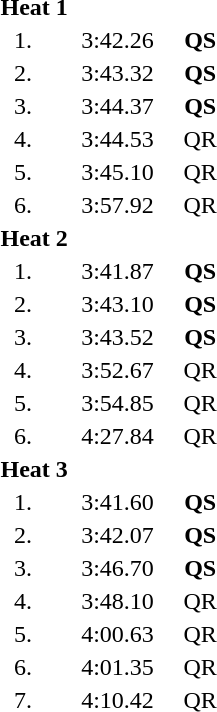<table style="text-align:center">
<tr>
<td colspan=4 align=left><strong>Heat 1</strong></td>
</tr>
<tr>
<td width=30>1.</td>
<td align=left></td>
<td width=80>3:42.26</td>
<td><strong>QS</strong></td>
</tr>
<tr>
<td>2.</td>
<td align=left></td>
<td>3:43.32</td>
<td><strong>QS</strong></td>
</tr>
<tr>
<td>3.</td>
<td align=left></td>
<td>3:44.37</td>
<td><strong>QS</strong></td>
</tr>
<tr>
<td>4.</td>
<td align=left></td>
<td>3:44.53</td>
<td>QR</td>
</tr>
<tr>
<td>5.</td>
<td align=left></td>
<td>3:45.10</td>
<td>QR</td>
</tr>
<tr>
<td>6.</td>
<td align=left></td>
<td>3:57.92</td>
<td>QR</td>
</tr>
<tr>
<td colspan=4 align=left><strong>Heat 2</strong></td>
</tr>
<tr>
<td>1.</td>
<td align=left></td>
<td>3:41.87</td>
<td><strong>QS</strong></td>
</tr>
<tr>
<td>2.</td>
<td align=left></td>
<td>3:43.10</td>
<td><strong>QS</strong></td>
</tr>
<tr>
<td>3.</td>
<td align=left></td>
<td>3:43.52</td>
<td><strong>QS</strong></td>
</tr>
<tr>
<td>4.</td>
<td align=left></td>
<td>3:52.67</td>
<td>QR</td>
</tr>
<tr>
<td>5.</td>
<td align=left></td>
<td>3:54.85</td>
<td>QR</td>
</tr>
<tr>
<td>6.</td>
<td align=left></td>
<td>4:27.84</td>
<td>QR</td>
</tr>
<tr>
<td colspan=4 align=left><strong>Heat 3</strong></td>
</tr>
<tr>
<td>1.</td>
<td align=left></td>
<td>3:41.60</td>
<td><strong>QS</strong></td>
</tr>
<tr>
<td>2.</td>
<td align=left></td>
<td>3:42.07</td>
<td><strong>QS</strong></td>
</tr>
<tr>
<td>3.</td>
<td align=left></td>
<td>3:46.70</td>
<td><strong>QS</strong></td>
</tr>
<tr>
<td>4.</td>
<td align=left></td>
<td>3:48.10</td>
<td>QR</td>
</tr>
<tr>
<td>5.</td>
<td align=left></td>
<td>4:00.63</td>
<td>QR</td>
</tr>
<tr>
<td>6.</td>
<td align=left></td>
<td>4:01.35</td>
<td>QR</td>
</tr>
<tr>
<td>7.</td>
<td align=left></td>
<td>4:10.42</td>
<td>QR</td>
</tr>
</table>
